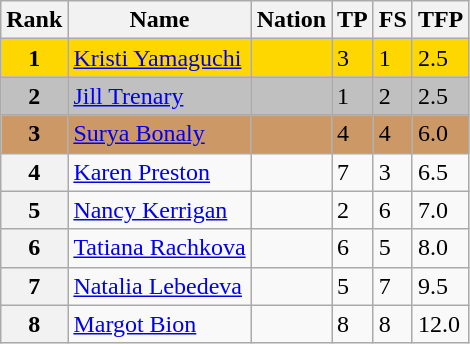<table class="wikitable">
<tr>
<th>Rank</th>
<th>Name</th>
<th>Nation</th>
<th>TP</th>
<th>FS</th>
<th>TFP</th>
</tr>
<tr bgcolor="gold">
<td align="center"><strong>1</strong></td>
<td><a href='#'>Kristi Yamaguchi</a></td>
<td></td>
<td>3</td>
<td>1</td>
<td>2.5</td>
</tr>
<tr bgcolor="silver">
<td align="center"><strong>2</strong></td>
<td><a href='#'>Jill Trenary</a></td>
<td></td>
<td>1</td>
<td>2</td>
<td>2.5</td>
</tr>
<tr bgcolor="cc9966">
<td align="center"><strong>3</strong></td>
<td><a href='#'>Surya Bonaly</a></td>
<td></td>
<td>4</td>
<td>4</td>
<td>6.0</td>
</tr>
<tr>
<th>4</th>
<td><a href='#'>Karen Preston</a></td>
<td></td>
<td>7</td>
<td>3</td>
<td>6.5</td>
</tr>
<tr>
<th>5</th>
<td><a href='#'>Nancy Kerrigan</a></td>
<td></td>
<td>2</td>
<td>6</td>
<td>7.0</td>
</tr>
<tr>
<th>6</th>
<td><a href='#'>Tatiana Rachkova</a></td>
<td></td>
<td>6</td>
<td>5</td>
<td>8.0</td>
</tr>
<tr>
<th>7</th>
<td><a href='#'>Natalia Lebedeva</a></td>
<td></td>
<td>5</td>
<td>7</td>
<td>9.5</td>
</tr>
<tr>
<th>8</th>
<td><a href='#'>Margot Bion</a></td>
<td></td>
<td>8</td>
<td>8</td>
<td>12.0</td>
</tr>
</table>
